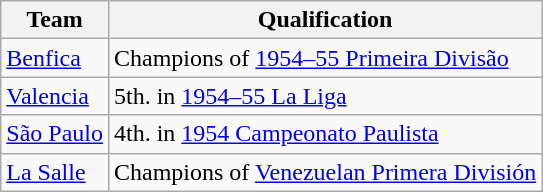<table class= "wikitable sortable">
<tr>
<th>Team</th>
<th>Qualification</th>
</tr>
<tr>
<td> <a href='#'>Benfica</a></td>
<td>Champions of <a href='#'>1954–55 Primeira Divisão</a></td>
</tr>
<tr>
<td> <a href='#'>Valencia</a></td>
<td>5th. in <a href='#'>1954–55 La Liga</a></td>
</tr>
<tr>
<td> <a href='#'>São Paulo</a></td>
<td>4th. in <a href='#'>1954 Campeonato Paulista</a></td>
</tr>
<tr>
<td> <a href='#'>La Salle</a></td>
<td>Champions of <a href='#'>Venezuelan Primera División</a></td>
</tr>
</table>
